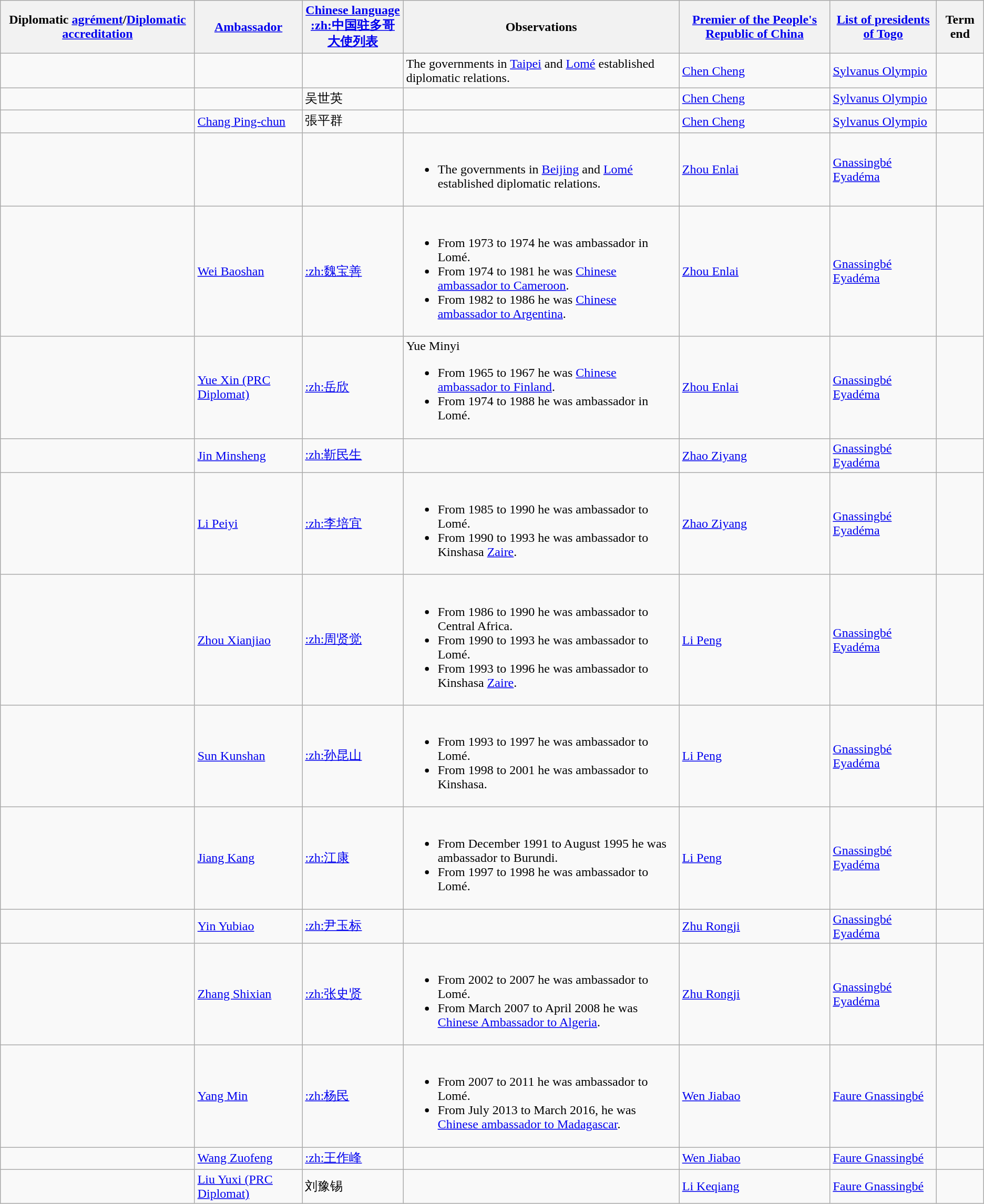<table class="wikitable sortable">
<tr>
<th>Diplomatic <a href='#'>agrément</a>/<a href='#'>Diplomatic accreditation</a></th>
<th><a href='#'>Ambassador</a></th>
<th><a href='#'>Chinese language</a><br><a href='#'>:zh:中国驻多哥大使列表</a></th>
<th>Observations</th>
<th><a href='#'>Premier of the People's Republic of China</a></th>
<th><a href='#'>List of presidents of Togo</a></th>
<th>Term end</th>
</tr>
<tr>
<td></td>
<td></td>
<td></td>
<td>The governments in <a href='#'>Taipei</a> and <a href='#'>Lomé</a> established diplomatic relations.</td>
<td><a href='#'>Chen Cheng</a></td>
<td><a href='#'>Sylvanus Olympio</a></td>
<td></td>
</tr>
<tr>
<td></td>
<td></td>
<td>吴世英</td>
<td></td>
<td><a href='#'>Chen Cheng</a></td>
<td><a href='#'>Sylvanus Olympio</a></td>
<td></td>
</tr>
<tr>
<td></td>
<td><a href='#'>Chang Ping-chun</a></td>
<td>張平群</td>
<td></td>
<td><a href='#'>Chen Cheng</a></td>
<td><a href='#'>Sylvanus Olympio</a></td>
<td></td>
</tr>
<tr>
<td></td>
<td></td>
<td></td>
<td><br><ul><li>The governments in <a href='#'>Beijing</a> and <a href='#'>Lomé</a> established diplomatic relations.</li></ul></td>
<td><a href='#'>Zhou Enlai</a></td>
<td><a href='#'>Gnassingbé Eyadéma</a></td>
<td></td>
</tr>
<tr>
<td></td>
<td><a href='#'>Wei Baoshan </a></td>
<td><a href='#'>:zh:魏宝善 </a></td>
<td><br><ul><li>From 1973 to 1974 he was ambassador in Lomé.</li><li>From 1974 to 1981 he was <a href='#'>Chinese ambassador to Cameroon</a>.</li><li>From 1982 to 1986 he was <a href='#'>Chinese ambassador to Argentina</a>.</li></ul></td>
<td><a href='#'>Zhou Enlai</a></td>
<td><a href='#'>Gnassingbé Eyadéma</a></td>
<td></td>
</tr>
<tr>
<td></td>
<td><a href='#'>Yue Xin (PRC Diplomat)</a></td>
<td><a href='#'>:zh:岳欣 </a></td>
<td>Yue Minyi<br><ul><li>From 1965 to 1967 he was <a href='#'>Chinese ambassador to Finland</a>.</li><li>From 1974 to 1988 he was ambassador in Lomé.</li></ul></td>
<td><a href='#'>Zhou Enlai</a></td>
<td><a href='#'>Gnassingbé Eyadéma</a></td>
<td></td>
</tr>
<tr>
<td></td>
<td><a href='#'>Jin Minsheng </a></td>
<td><a href='#'>:zh:靳民生 </a></td>
<td></td>
<td><a href='#'>Zhao Ziyang</a></td>
<td><a href='#'>Gnassingbé Eyadéma</a></td>
<td></td>
</tr>
<tr>
<td></td>
<td><a href='#'>Li Peiyi </a></td>
<td><a href='#'>:zh:李培宜 </a></td>
<td><br><ul><li>From 1985 to 1990 he was ambassador to Lomé.</li><li>From 1990 to 1993 he was ambassador to Kinshasa <a href='#'>Zaire</a>.</li></ul></td>
<td><a href='#'>Zhao Ziyang</a></td>
<td><a href='#'>Gnassingbé Eyadéma</a></td>
<td></td>
</tr>
<tr>
<td></td>
<td><a href='#'>Zhou Xianjiao </a></td>
<td><a href='#'>:zh:周贤觉 </a></td>
<td><br><ul><li>From 1986 to 1990 he was ambassador to Central Africa.</li><li>From 1990 to 1993 he was ambassador to Lomé.</li><li>From 1993 to 1996 he was ambassador to Kinshasa <a href='#'>Zaire</a>.</li></ul></td>
<td><a href='#'>Li Peng</a></td>
<td><a href='#'>Gnassingbé Eyadéma</a></td>
<td></td>
</tr>
<tr>
<td></td>
<td><a href='#'>Sun Kunshan </a></td>
<td><a href='#'>:zh:孙昆山 </a></td>
<td><br><ul><li>From 1993 to 1997 he was ambassador to Lomé.</li><li>From 1998 to 2001 he was ambassador to Kinshasa.</li></ul></td>
<td><a href='#'>Li Peng</a></td>
<td><a href='#'>Gnassingbé Eyadéma</a></td>
<td></td>
</tr>
<tr>
<td></td>
<td><a href='#'>Jiang Kang</a></td>
<td><a href='#'>:zh:江康 </a></td>
<td><br><ul><li>From December 1991 to August 1995 he was ambassador to Burundi.</li><li>From 1997 to 1998 he was ambassador to Lomé.</li></ul></td>
<td><a href='#'>Li Peng</a></td>
<td><a href='#'>Gnassingbé Eyadéma</a></td>
<td></td>
</tr>
<tr>
<td></td>
<td><a href='#'>Yin Yubiao</a></td>
<td><a href='#'>:zh:尹玉标 </a></td>
<td></td>
<td><a href='#'>Zhu Rongji</a></td>
<td><a href='#'>Gnassingbé Eyadéma</a></td>
<td></td>
</tr>
<tr>
<td></td>
<td><a href='#'>Zhang Shixian</a></td>
<td><a href='#'>:zh:张史贤 </a></td>
<td><br><ul><li>From 2002 to 2007 he was ambassador to Lomé.</li><li>From March 2007 to April 2008 he was <a href='#'>Chinese Ambassador to Algeria</a>.</li></ul></td>
<td><a href='#'>Zhu Rongji</a></td>
<td><a href='#'>Gnassingbé Eyadéma</a></td>
<td></td>
</tr>
<tr>
<td></td>
<td><a href='#'>Yang Min</a></td>
<td><a href='#'>:zh:杨民 </a></td>
<td><br><ul><li>From 2007 to 2011 he was ambassador to Lomé.</li><li>From July 2013 to March 2016, he was <a href='#'>Chinese ambassador to Madagascar</a>.</li></ul></td>
<td><a href='#'>Wen Jiabao</a></td>
<td><a href='#'>Faure Gnassingbé</a></td>
<td></td>
</tr>
<tr>
<td></td>
<td><a href='#'>Wang Zuofeng</a></td>
<td><a href='#'>:zh:王作峰 </a></td>
<td></td>
<td><a href='#'>Wen Jiabao</a></td>
<td><a href='#'>Faure Gnassingbé</a></td>
<td></td>
</tr>
<tr>
<td></td>
<td><a href='#'>Liu Yuxi (PRC Diplomat)</a></td>
<td>刘豫锡</td>
<td></td>
<td><a href='#'>Li Keqiang</a></td>
<td><a href='#'>Faure Gnassingbé</a></td>
<td></td>
</tr>
</table>
